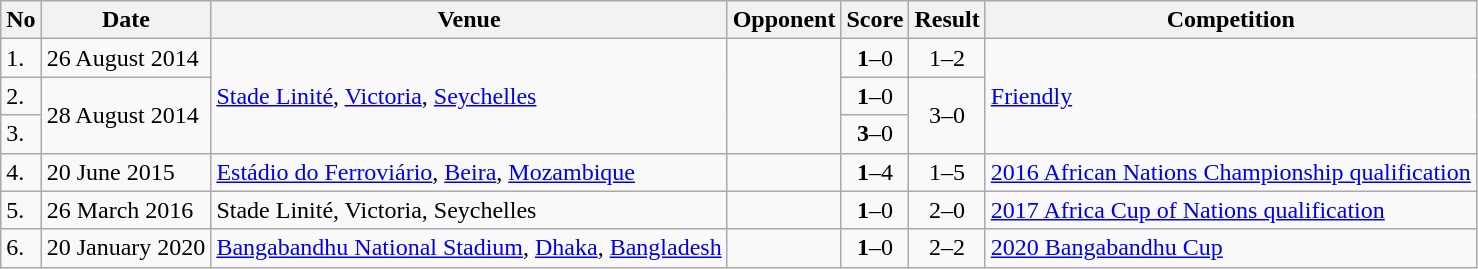<table class="wikitable">
<tr>
<th>No</th>
<th>Date</th>
<th>Venue</th>
<th>Opponent</th>
<th>Score</th>
<th>Result</th>
<th>Competition</th>
</tr>
<tr>
<td>1.</td>
<td>26 August 2014</td>
<td rowspan=3><a href='#'>Stade Linité</a>, <a href='#'>Victoria</a>, <a href='#'>Seychelles</a></td>
<td rowspan=3></td>
<td align=center><strong>1</strong>–0</td>
<td align=center>1–2</td>
<td rowspan=3><a href='#'>Friendly</a></td>
</tr>
<tr>
<td>2.</td>
<td rowspan="2">28 August 2014</td>
<td align=center><strong>1</strong>–0</td>
<td rowspan="2" style="text-align:center">3–0</td>
</tr>
<tr>
<td>3.</td>
<td align=center><strong>3</strong>–0</td>
</tr>
<tr>
<td>4.</td>
<td>20 June 2015</td>
<td><a href='#'>Estádio do Ferroviário</a>, <a href='#'>Beira</a>, <a href='#'>Mozambique</a></td>
<td></td>
<td align=center><strong>1</strong>–4</td>
<td align=center>1–5</td>
<td><a href='#'>2016 African Nations Championship qualification</a></td>
</tr>
<tr>
<td>5.</td>
<td>26 March 2016</td>
<td>Stade Linité, Victoria, Seychelles</td>
<td></td>
<td align=center><strong>1</strong>–0</td>
<td align=center>2–0</td>
<td><a href='#'>2017 Africa Cup of Nations qualification</a></td>
</tr>
<tr>
<td>6.</td>
<td>20 January 2020</td>
<td><a href='#'>Bangabandhu National Stadium</a>, <a href='#'>Dhaka</a>, <a href='#'>Bangladesh</a></td>
<td></td>
<td align=center><strong>1</strong>–0</td>
<td align=center>2–2</td>
<td><a href='#'>2020 Bangabandhu Cup</a></td>
</tr>
</table>
